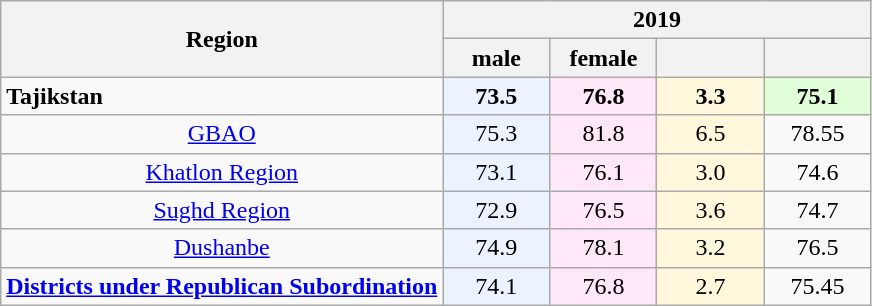<table class="wikitable sortable mw-datatable static-row-numbers sort-under col1left" style="text-align:center;">
<tr>
<th rowspan="2" style="vertical-align:middle;">Region</th>
<th colspan="4">2019</th>
</tr>
<tr>
<th style="vertical-align:middle;width:4em;">male</th>
<th style="vertical-align:middle;width:4em;">female</th>
<th style="vertical-align:middle;width:4em;"></th>
<th style="width:4em;"></th>
</tr>
<tr class="static-row-header">
<td style="text-align:left;"><strong>Tajikstan</strong></td>
<td style="background:#eaf3ff;"><strong>73.5</strong></td>
<td style="background:#fee7f6;"><strong>76.8</strong></td>
<td style="background:#fff8dc;"><strong>3.3</strong></td>
<td style="background:#e0ffd8;"><strong>75.1</strong></td>
</tr>
<tr>
<td><a href='#'>GBAO</a></td>
<td style="background:#eaf3ff;">75.3</td>
<td style="background:#fee7f6;">81.8</td>
<td style="background:#fff8dc;">6.5</td>
<td>78.55</td>
</tr>
<tr>
<td><a href='#'>Khatlon Region</a></td>
<td style="background:#eaf3ff;">73.1</td>
<td style="background:#fee7f6;">76.1</td>
<td style="background:#fff8dc;">3.0</td>
<td>74.6</td>
</tr>
<tr>
<td><a href='#'>Sughd Region</a></td>
<td style="background:#eaf3ff;">72.9</td>
<td style="background:#fee7f6;">76.5</td>
<td style="background:#fff8dc;">3.6</td>
<td>74.7</td>
</tr>
<tr>
<td><a href='#'>Dushanbe</a></td>
<td style="background:#eaf3ff;">74.9</td>
<td style="background:#fee7f6;">78.1</td>
<td style="background:#fff8dc;">3.2</td>
<td>76.5</td>
</tr>
<tr>
<td><a href='#'><strong>Districts under Republican Subordination</strong></a></td>
<td style="background:#eaf3ff;">74.1</td>
<td style="background:#fee7f6;">76.8</td>
<td style="background:#fff8dc;">2.7</td>
<td>75.45</td>
</tr>
</table>
